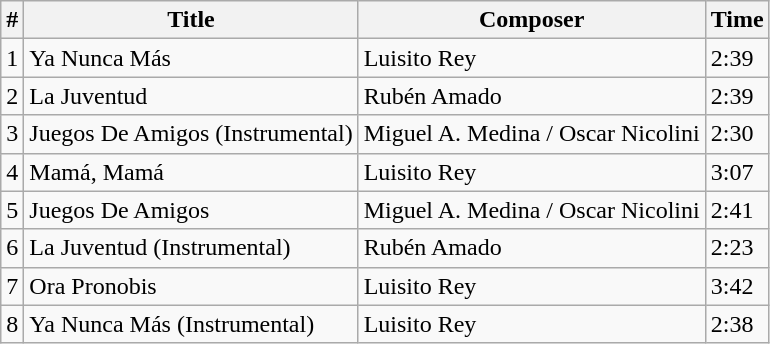<table class="wikitable">
<tr>
<th>#</th>
<th>Title</th>
<th>Composer</th>
<th>Time</th>
</tr>
<tr>
<td>1</td>
<td>Ya Nunca Más</td>
<td>Luisito Rey</td>
<td>2:39</td>
</tr>
<tr>
<td>2</td>
<td>La Juventud</td>
<td>Rubén Amado</td>
<td>2:39</td>
</tr>
<tr>
<td>3</td>
<td>Juegos De Amigos (Instrumental)</td>
<td>Miguel A. Medina / Oscar Nicolini</td>
<td>2:30</td>
</tr>
<tr>
<td>4</td>
<td>Mamá, Mamá</td>
<td>Luisito Rey</td>
<td>3:07</td>
</tr>
<tr>
<td>5</td>
<td>Juegos De Amigos</td>
<td>Miguel A. Medina / Oscar Nicolini</td>
<td>2:41</td>
</tr>
<tr>
<td>6</td>
<td>La Juventud (Instrumental)</td>
<td>Rubén Amado</td>
<td>2:23</td>
</tr>
<tr>
<td>7</td>
<td>Ora Pronobis</td>
<td>Luisito Rey</td>
<td>3:42</td>
</tr>
<tr>
<td>8</td>
<td>Ya Nunca Más (Instrumental)</td>
<td>Luisito Rey</td>
<td>2:38</td>
</tr>
</table>
